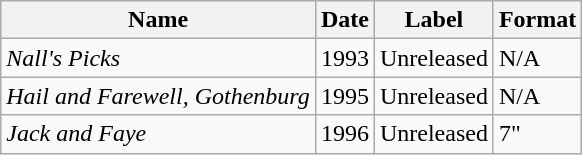<table class="wikitable">
<tr>
<th>Name</th>
<th>Date</th>
<th>Label</th>
<th>Format</th>
</tr>
<tr>
<td><em>Nall's Picks</em></td>
<td>1993</td>
<td>Unreleased</td>
<td>N/A</td>
</tr>
<tr>
<td><em>Hail and Farewell, Gothenburg</em></td>
<td>1995</td>
<td>Unreleased</td>
<td>N/A</td>
</tr>
<tr>
<td><em>Jack and Faye</em></td>
<td>1996</td>
<td>Unreleased</td>
<td>7"</td>
</tr>
</table>
